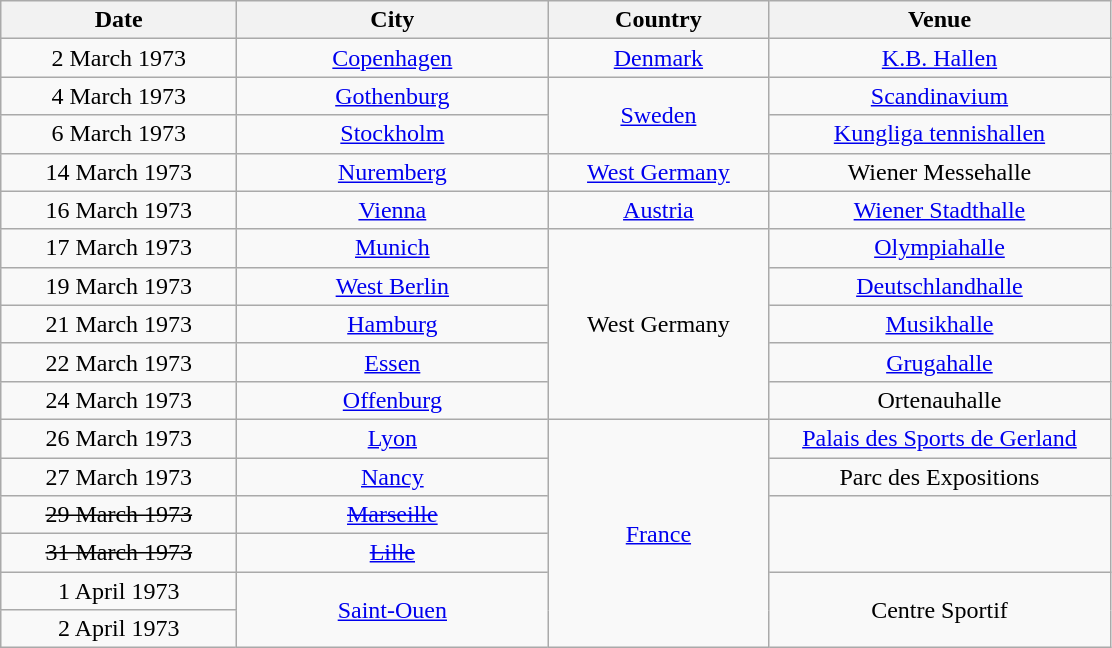<table class="wikitable" style="text-align:center;">
<tr>
<th style="width:150px;">Date</th>
<th style="width:200px;">City</th>
<th style="width:140px;">Country</th>
<th style="width:220px;">Venue</th>
</tr>
<tr>
<td>2 March 1973</td>
<td><a href='#'>Copenhagen</a></td>
<td><a href='#'>Denmark</a></td>
<td><a href='#'>K.B. Hallen</a></td>
</tr>
<tr>
<td>4 March 1973</td>
<td><a href='#'>Gothenburg</a></td>
<td rowspan="2"><a href='#'>Sweden</a></td>
<td><a href='#'>Scandinavium</a></td>
</tr>
<tr>
<td>6 March 1973</td>
<td><a href='#'>Stockholm</a></td>
<td><a href='#'>Kungliga tennishallen</a></td>
</tr>
<tr>
<td>14 March 1973</td>
<td><a href='#'>Nuremberg</a></td>
<td><a href='#'>West Germany</a></td>
<td>Wiener Messehalle</td>
</tr>
<tr>
<td>16 March 1973</td>
<td><a href='#'>Vienna</a></td>
<td><a href='#'>Austria</a></td>
<td><a href='#'>Wiener Stadthalle</a></td>
</tr>
<tr>
<td>17 March 1973</td>
<td><a href='#'>Munich</a></td>
<td rowspan="5">West Germany</td>
<td><a href='#'>Olympiahalle</a></td>
</tr>
<tr>
<td>19 March 1973</td>
<td><a href='#'>West Berlin</a></td>
<td><a href='#'>Deutschlandhalle</a></td>
</tr>
<tr>
<td>21 March 1973</td>
<td><a href='#'>Hamburg</a></td>
<td><a href='#'>Musikhalle</a></td>
</tr>
<tr>
<td>22 March 1973</td>
<td><a href='#'>Essen</a></td>
<td><a href='#'>Grugahalle</a></td>
</tr>
<tr>
<td>24 March 1973</td>
<td><a href='#'>Offenburg</a></td>
<td>Ortenauhalle</td>
</tr>
<tr>
<td>26 March 1973</td>
<td><a href='#'>Lyon</a></td>
<td rowspan="6"><a href='#'>France</a></td>
<td><a href='#'>Palais des Sports de Gerland</a></td>
</tr>
<tr>
<td>27 March 1973</td>
<td><a href='#'>Nancy</a></td>
<td>Parc des Expositions</td>
</tr>
<tr>
<td><s>29 March 1973</s></td>
<td><a href='#'><s>Marseille</s></a></td>
<td rowspan="2"></td>
</tr>
<tr>
<td><s>31 March 1973</s></td>
<td><a href='#'><s>Lille</s></a></td>
</tr>
<tr>
<td>1 April 1973</td>
<td rowspan="2"><a href='#'>Saint-Ouen</a></td>
<td rowspan="2">Centre Sportif</td>
</tr>
<tr>
<td>2 April 1973</td>
</tr>
</table>
